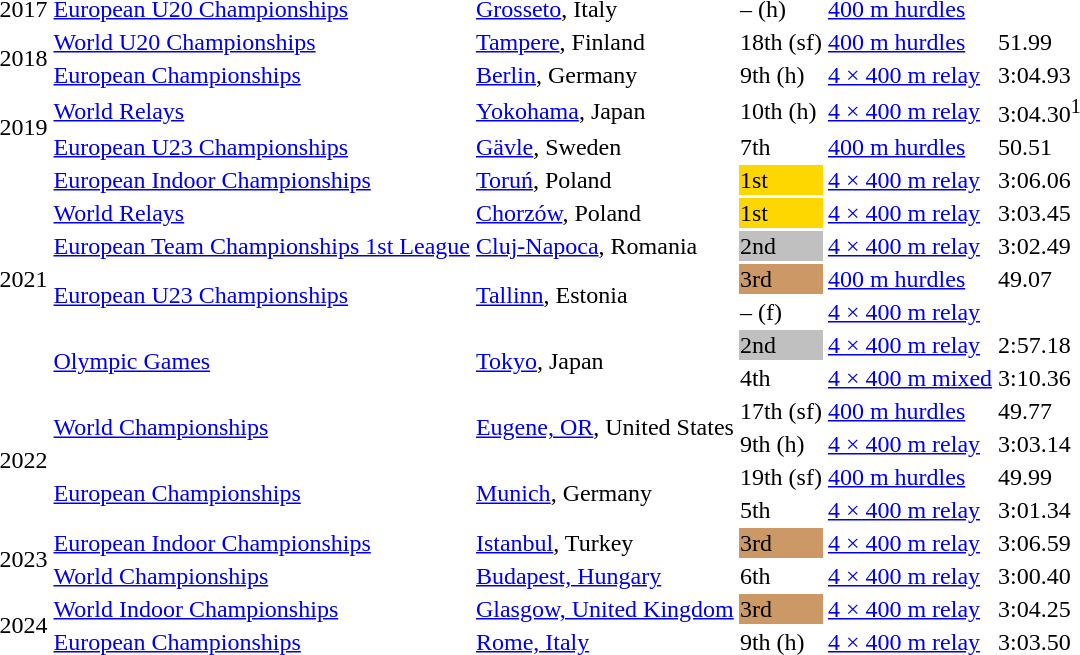<table>
<tr>
<td>2017</td>
<td><a href='#'>European U20 Championships</a></td>
<td><a href='#'>Grosseto</a>, Italy</td>
<td>– (h)</td>
<td><a href='#'>400 m hurdles</a></td>
<td></td>
</tr>
<tr>
<td rowspan=2>2018</td>
<td><a href='#'>World U20 Championships</a></td>
<td><a href='#'>Tampere</a>, Finland</td>
<td>18th (sf)</td>
<td><a href='#'>400 m hurdles</a></td>
<td>51.99</td>
</tr>
<tr>
<td><a href='#'>European Championships</a></td>
<td><a href='#'>Berlin</a>, Germany</td>
<td>9th (h)</td>
<td><a href='#'>4 × 400 m relay</a></td>
<td>3:04.93</td>
</tr>
<tr>
<td rowspan=2>2019</td>
<td><a href='#'>World Relays</a></td>
<td><a href='#'>Yokohama</a>, Japan</td>
<td>10th (h)</td>
<td><a href='#'>4 × 400 m relay</a></td>
<td>3:04.30<sup>1</sup></td>
</tr>
<tr>
<td><a href='#'>European U23 Championships</a></td>
<td><a href='#'>Gävle</a>, Sweden</td>
<td>7th</td>
<td><a href='#'>400 m hurdles</a></td>
<td>50.51</td>
</tr>
<tr>
<td rowspan=7>2021</td>
<td><a href='#'>European Indoor Championships</a></td>
<td><a href='#'>Toruń</a>, Poland</td>
<td bgcolor=gold>1st</td>
<td><a href='#'>4 × 400 m relay</a></td>
<td>3:06.06  </td>
</tr>
<tr>
<td><a href='#'>World Relays</a></td>
<td><a href='#'>Chorzów</a>, Poland</td>
<td bgcolor=gold>1st</td>
<td><a href='#'>4 × 400 m relay</a></td>
<td>3:03.45</td>
</tr>
<tr>
<td><a href='#'>European Team Championships 1st League</a></td>
<td><a href='#'>Cluj-Napoca</a>, Romania</td>
<td bgcolor=silver>2nd</td>
<td><a href='#'>4 × 400 m relay</a></td>
<td>3:02.49</td>
</tr>
<tr>
<td rowspan=2><a href='#'>European U23 Championships</a></td>
<td rowspan=2><a href='#'>Tallinn</a>, Estonia</td>
<td bgcolor=cc9966>3rd</td>
<td><a href='#'>400 m hurdles</a></td>
<td>49.07 </td>
</tr>
<tr>
<td>– (f)</td>
<td><a href='#'>4 × 400 m relay</a></td>
<td></td>
</tr>
<tr>
<td rowspan=2><a href='#'>Olympic Games</a></td>
<td rowspan=2><a href='#'>Tokyo</a>, Japan</td>
<td bgcolor=silver>2nd</td>
<td><a href='#'>4 × 400 m relay</a></td>
<td>2:57.18 </td>
</tr>
<tr>
<td>4th</td>
<td><a href='#'>4 × 400 m mixed</a></td>
<td>3:10.36 </td>
</tr>
<tr>
<td rowspan=4>2022</td>
<td rowspan=2><a href='#'>World Championships</a></td>
<td rowspan=2><a href='#'>Eugene, OR</a>, United States</td>
<td>17th (sf)</td>
<td><a href='#'>400 m hurdles</a></td>
<td>49.77</td>
</tr>
<tr>
<td>9th (h)</td>
<td><a href='#'>4 × 400 m relay</a></td>
<td>3:03.14 </td>
</tr>
<tr>
<td rowspan=2><a href='#'>European Championships</a></td>
<td rowspan=2><a href='#'>Munich</a>, Germany</td>
<td>19th (sf)</td>
<td><a href='#'>400 m hurdles</a></td>
<td>49.99</td>
</tr>
<tr>
<td>5th</td>
<td><a href='#'>4 × 400 m relay</a></td>
<td>3:01.34 </td>
</tr>
<tr>
<td rowspan=2>2023</td>
<td><a href='#'>European Indoor Championships</a></td>
<td><a href='#'>Istanbul</a>, Turkey</td>
<td bgcolor=cc9966>3rd</td>
<td><a href='#'>4 × 400 m relay</a></td>
<td>3:06.59 </td>
</tr>
<tr>
<td><a href='#'>World Championships</a></td>
<td><a href='#'>Budapest, Hungary</a></td>
<td>6th</td>
<td><a href='#'>4 × 400 m relay</a></td>
<td>3:00.40</td>
</tr>
<tr>
<td rowspan=2>2024</td>
<td><a href='#'>World Indoor Championships</a></td>
<td><a href='#'>Glasgow, United Kingdom</a></td>
<td bgcolor=cc9966>3rd</td>
<td><a href='#'>4 × 400 m relay</a></td>
<td>3:04.25</td>
</tr>
<tr>
<td><a href='#'>European Championships</a></td>
<td><a href='#'>Rome, Italy</a></td>
<td>9th (h)</td>
<td><a href='#'>4 × 400 m relay</a></td>
<td>3:03.50</td>
</tr>
</table>
